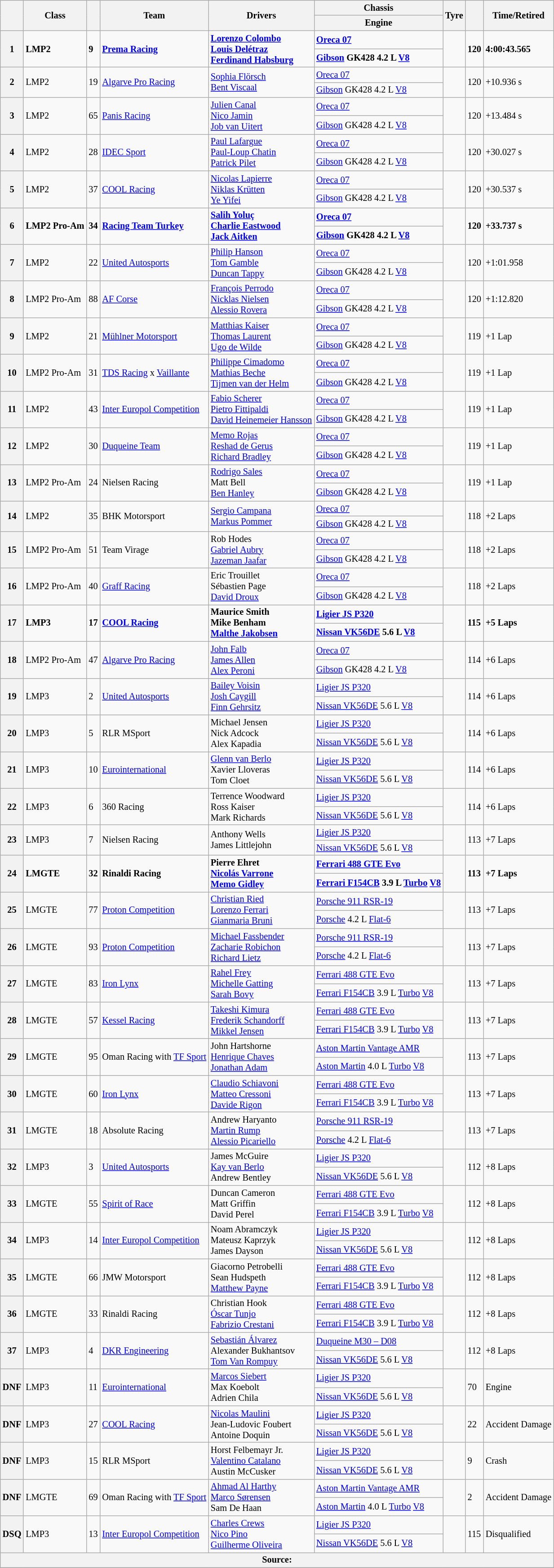<table class="wikitable" style="font-size:85%;">
<tr>
<th rowspan="2"></th>
<th rowspan="2">Class</th>
<th rowspan="2"></th>
<th rowspan="2">Team</th>
<th rowspan="2">Drivers</th>
<th>Chassis</th>
<th rowspan="2">Tyre</th>
<th rowspan="2"></th>
<th rowspan="2">Time/Retired</th>
</tr>
<tr>
<th>Engine</th>
</tr>
<tr>
<th rowspan="2">1</th>
<td rowspan="2"><strong>LMP2</strong></td>
<td rowspan="2"><strong>9</strong></td>
<td rowspan="2"><strong> <a href='#'>Prema Racing</a></strong></td>
<td rowspan="2"><strong> <a href='#'>Lorenzo Colombo</a><br> <a href='#'>Louis Delétraz</a><br> <a href='#'>Ferdinand Habsburg</a></strong></td>
<td><strong><a href='#'>Oreca 07</a></strong></td>
<td rowspan="2"></td>
<td rowspan="2"><strong>120</strong></td>
<td rowspan="2"><strong>4:00:43.565</strong></td>
</tr>
<tr>
<td><strong><a href='#'>Gibson</a> GK428 4.2 L <a href='#'>V8</a></strong></td>
</tr>
<tr>
<th rowspan="2">2</th>
<td rowspan="2">LMP2</td>
<td rowspan="2">19</td>
<td rowspan="2"> <a href='#'>Algarve Pro Racing</a></td>
<td rowspan="2"> <a href='#'>Sophia Flörsch</a><br> <a href='#'>Bent Viscaal</a></td>
<td><a href='#'>Oreca 07</a></td>
<td rowspan="2"></td>
<td rowspan="2">120</td>
<td rowspan="2">+10.936 s</td>
</tr>
<tr>
<td><a href='#'>Gibson</a> GK428 4.2 L <a href='#'>V8</a></td>
</tr>
<tr>
<th rowspan="2">3</th>
<td rowspan="2">LMP2</td>
<td rowspan="2">65</td>
<td rowspan="2"> <a href='#'>Panis Racing</a></td>
<td rowspan="2"> <a href='#'>Julien Canal</a><br> <a href='#'>Nico Jamin</a><br> <a href='#'>Job van Uitert</a></td>
<td><a href='#'>Oreca 07</a></td>
<td rowspan="2"></td>
<td rowspan="2">120</td>
<td rowspan="2">+13.484 s</td>
</tr>
<tr>
<td><a href='#'>Gibson</a> GK428 4.2 L <a href='#'>V8</a></td>
</tr>
<tr>
<th rowspan="2">4</th>
<td rowspan="2">LMP2</td>
<td rowspan="2">28</td>
<td rowspan="2"> <a href='#'>IDEC Sport</a></td>
<td rowspan="2"> <a href='#'>Paul Lafargue</a><br> <a href='#'>Paul-Loup Chatin</a><br> <a href='#'>Patrick Pilet</a></td>
<td><a href='#'>Oreca 07</a></td>
<td rowspan="2"></td>
<td rowspan="2">120</td>
<td rowspan="2">+30.027 s</td>
</tr>
<tr>
<td><a href='#'>Gibson</a> GK428 4.2 L <a href='#'>V8</a></td>
</tr>
<tr>
<th rowspan="2">5</th>
<td rowspan="2">LMP2</td>
<td rowspan="2">37</td>
<td rowspan="2"> <a href='#'>COOL Racing</a></td>
<td rowspan="2"> <a href='#'>Nicolas Lapierre</a><br> <a href='#'>Niklas Krütten</a><br> <a href='#'>Ye Yifei</a></td>
<td><a href='#'>Oreca 07</a></td>
<td rowspan="2"></td>
<td rowspan="2">120</td>
<td rowspan="2">+30.537 s</td>
</tr>
<tr>
<td><a href='#'>Gibson</a> GK428 4.2 L <a href='#'>V8</a></td>
</tr>
<tr>
<th rowspan="2">6</th>
<td rowspan="2"><strong>LMP2 Pro-Am</strong></td>
<td rowspan="2"><strong>34</strong></td>
<td rowspan="2"><strong> <a href='#'>Racing Team Turkey</a></strong></td>
<td rowspan="2"><strong> <a href='#'>Salih Yoluç</a><br> <a href='#'>Charlie Eastwood</a><br> <a href='#'>Jack Aitken</a></strong></td>
<td><strong><a href='#'>Oreca 07</a></strong></td>
<td rowspan="2"><strong></strong></td>
<td rowspan="2"><strong>120</strong></td>
<td rowspan="2"><strong>+33.737 s</strong></td>
</tr>
<tr>
<td><strong><a href='#'>Gibson</a> GK428 4.2 L <a href='#'>V8</a></strong></td>
</tr>
<tr>
<th rowspan="2">7</th>
<td rowspan="2">LMP2</td>
<td rowspan="2">22</td>
<td rowspan="2"> <a href='#'>United Autosports</a></td>
<td rowspan="2"> <a href='#'>Philip Hanson</a><br> <a href='#'>Tom Gamble</a><br> <a href='#'>Duncan Tappy</a></td>
<td><a href='#'>Oreca 07</a></td>
<td rowspan="2"></td>
<td rowspan="2">120</td>
<td rowspan="2">+1:01.958</td>
</tr>
<tr>
<td><a href='#'>Gibson</a> GK428 4.2 L <a href='#'>V8</a></td>
</tr>
<tr>
<th rowspan="2">8</th>
<td rowspan="2">LMP2 Pro-Am</td>
<td rowspan="2">88</td>
<td rowspan="2"> <a href='#'>AF Corse</a></td>
<td rowspan="2"> <a href='#'>François Perrodo</a><br> <a href='#'>Nicklas Nielsen</a><br> <a href='#'>Alessio Rovera</a></td>
<td><a href='#'>Oreca 07</a></td>
<td rowspan="2"></td>
<td rowspan="2">120</td>
<td rowspan="2">+1:12.820</td>
</tr>
<tr>
<td><a href='#'>Gibson</a> GK428 4.2 L <a href='#'>V8</a></td>
</tr>
<tr>
<th rowspan="2">9</th>
<td rowspan="2">LMP2</td>
<td rowspan="2">21</td>
<td rowspan="2"> <a href='#'>Mühlner Motorsport</a></td>
<td rowspan="2"> <a href='#'>Matthias Kaiser</a><br> <a href='#'>Thomas Laurent</a><br> <a href='#'>Ugo de Wilde</a></td>
<td><a href='#'>Oreca 07</a></td>
<td rowspan="2"></td>
<td rowspan="2">119</td>
<td rowspan="2">+1 Lap</td>
</tr>
<tr>
<td><a href='#'>Gibson</a> GK428 4.2 L <a href='#'>V8</a></td>
</tr>
<tr>
<th rowspan="2">10</th>
<td rowspan="2">LMP2 Pro-Am</td>
<td rowspan="2">31</td>
<td rowspan="2"> <a href='#'>TDS Racing</a> x <a href='#'>Vaillante</a></td>
<td rowspan="2"> <a href='#'>Philippe Cimadomo</a><br> <a href='#'>Mathias Beche</a><br> <a href='#'>Tijmen van der Helm</a></td>
<td><a href='#'>Oreca 07</a></td>
<td rowspan="2"></td>
<td rowspan="2">119</td>
<td rowspan="2">+1 Lap</td>
</tr>
<tr>
<td><a href='#'>Gibson</a> GK428 4.2 L <a href='#'>V8</a></td>
</tr>
<tr>
<th rowspan="2">11</th>
<td rowspan="2">LMP2</td>
<td rowspan="2">43</td>
<td rowspan="2"> <a href='#'>Inter Europol Competition</a></td>
<td rowspan="2"> <a href='#'>Fabio Scherer</a><br> <a href='#'>Pietro Fittipaldi</a><br> <a href='#'>David Heinemeier Hansson</a></td>
<td><a href='#'>Oreca 07</a></td>
<td rowspan="2"></td>
<td rowspan="2">119</td>
<td rowspan="2">+1 Lap</td>
</tr>
<tr>
<td><a href='#'>Gibson</a> GK428 4.2 L <a href='#'>V8</a></td>
</tr>
<tr>
<th rowspan="2">12</th>
<td rowspan="2">LMP2</td>
<td rowspan="2">30</td>
<td rowspan="2"> <a href='#'>Duqueine Team</a></td>
<td rowspan="2"> <a href='#'>Memo Rojas</a><br> <a href='#'>Reshad de Gerus</a><br> <a href='#'>Richard Bradley</a></td>
<td><a href='#'>Oreca 07</a></td>
<td rowspan="2"></td>
<td rowspan="2">119</td>
<td rowspan="2">+1 Lap</td>
</tr>
<tr>
<td><a href='#'>Gibson</a> GK428 4.2 L <a href='#'>V8</a></td>
</tr>
<tr>
<th rowspan="2">13</th>
<td rowspan="2">LMP2 Pro-Am</td>
<td rowspan="2">24</td>
<td rowspan="2"> Nielsen Racing</td>
<td rowspan="2"> <a href='#'>Rodrigo Sales</a><br> Matt Bell<br> <a href='#'>Ben Hanley</a></td>
<td><a href='#'>Oreca 07</a></td>
<td rowspan="2"></td>
<td rowspan="2">119</td>
<td rowspan="2">+1 Lap</td>
</tr>
<tr>
<td><a href='#'>Gibson</a> GK428 4.2 L <a href='#'>V8</a></td>
</tr>
<tr>
<th rowspan="2">14</th>
<td rowspan="2">LMP2</td>
<td rowspan="2">35</td>
<td rowspan="2"> BHK Motorsport</td>
<td rowspan="2"> <a href='#'>Sergio Campana</a><br> <a href='#'>Markus Pommer</a></td>
<td><a href='#'>Oreca 07</a></td>
<td rowspan="2"></td>
<td rowspan="2">118</td>
<td rowspan="2">+2 Laps</td>
</tr>
<tr>
<td><a href='#'>Gibson</a> GK428 4.2 L <a href='#'>V8</a></td>
</tr>
<tr>
<th rowspan="2">15</th>
<td rowspan="2">LMP2 Pro-Am</td>
<td rowspan="2">51</td>
<td rowspan="2"> Team Virage</td>
<td rowspan="2"> Rob Hodes<br> <a href='#'>Gabriel Aubry</a><br> <a href='#'>Jazeman Jaafar</a></td>
<td><a href='#'>Oreca 07</a></td>
<td rowspan="2"></td>
<td rowspan="2">118</td>
<td rowspan="2">+2 Laps</td>
</tr>
<tr>
<td><a href='#'>Gibson</a> GK428 4.2 L <a href='#'>V8</a></td>
</tr>
<tr>
<th rowspan="2">16</th>
<td rowspan="2">LMP2 Pro-Am</td>
<td rowspan="2">40</td>
<td rowspan="2"> <a href='#'>Graff Racing</a></td>
<td rowspan="2"> Eric Trouillet<br> Sébastien Page<br> <a href='#'>David Droux</a></td>
<td><a href='#'>Oreca 07</a></td>
<td rowspan="2"></td>
<td rowspan="2">118</td>
<td rowspan="2">+2 Laps</td>
</tr>
<tr>
<td><a href='#'>Gibson</a> GK428 4.2 L <a href='#'>V8</a></td>
</tr>
<tr>
<th rowspan="2">17</th>
<td rowspan="2"><strong>LMP3</strong></td>
<td rowspan="2"><strong>17</strong></td>
<td rowspan="2"><strong> <a href='#'>COOL Racing</a></strong></td>
<td rowspan="2"><strong> Maurice Smith<br> Mike Benham<br> <a href='#'>Malthe Jakobsen</a></strong></td>
<td><strong><a href='#'>Ligier JS P320</a></strong></td>
<td rowspan="2"></td>
<td rowspan="2"><strong>115</strong></td>
<td rowspan="2"><strong>+5 Laps</strong></td>
</tr>
<tr>
<td><strong><a href='#'>Nissan VK56DE</a> 5.6 L <a href='#'>V8</a></strong></td>
</tr>
<tr>
<th rowspan="2">18</th>
<td rowspan="2">LMP2 Pro-Am</td>
<td rowspan="2">47</td>
<td rowspan="2"> <a href='#'>Algarve Pro Racing</a></td>
<td rowspan="2"> <a href='#'>John Falb</a><br> <a href='#'>James Allen</a><br> <a href='#'>Alex Peroni</a></td>
<td><a href='#'>Oreca 07</a></td>
<td rowspan="2"></td>
<td rowspan="2">114</td>
<td rowspan="2">+6 Laps</td>
</tr>
<tr>
<td><a href='#'>Gibson</a> GK428 4.2 L <a href='#'>V8</a></td>
</tr>
<tr>
<th rowspan="2">19</th>
<td rowspan="2">LMP3</td>
<td rowspan="2">2</td>
<td rowspan="2"> <a href='#'>United Autosports</a></td>
<td rowspan="2"> <a href='#'>Bailey Voisin</a><br> <a href='#'>Josh Caygill</a><br> <a href='#'>Finn Gehrsitz</a></td>
<td><a href='#'>Ligier JS P320</a></td>
<td rowspan="2"></td>
<td rowspan="2">114</td>
<td rowspan="2">+6 Laps</td>
</tr>
<tr>
<td><a href='#'>Nissan VK56DE</a> 5.6 L <a href='#'>V8</a></td>
</tr>
<tr>
<th rowspan="2">20</th>
<td rowspan="2">LMP3</td>
<td rowspan="2">5</td>
<td rowspan="2"> RLR MSport</td>
<td rowspan="2"> Michael Jensen<br> Nick Adcock<br> Alex Kapadia</td>
<td><a href='#'>Ligier JS P320</a></td>
<td rowspan="2"></td>
<td rowspan="2">114</td>
<td rowspan="2">+6 Laps</td>
</tr>
<tr>
<td><a href='#'>Nissan VK56DE</a> 5.6 L <a href='#'>V8</a></td>
</tr>
<tr>
<th rowspan="2">21</th>
<td rowspan="2">LMP3</td>
<td rowspan="2">10</td>
<td rowspan="2"> <a href='#'>Eurointernational</a></td>
<td rowspan="2"> <a href='#'>Glenn van Berlo</a><br> Xavier Lloveras<br> Tom Cloet</td>
<td><a href='#'>Ligier JS P320</a></td>
<td rowspan="2"></td>
<td rowspan="2">114</td>
<td rowspan="2">+6 Laps</td>
</tr>
<tr>
<td><a href='#'>Nissan VK56DE</a> 5.6 L <a href='#'>V8</a></td>
</tr>
<tr>
<th rowspan="2">22</th>
<td rowspan="2">LMP3</td>
<td rowspan="2">6</td>
<td rowspan="2"> 360 Racing</td>
<td rowspan="2"> Terrence Woodward<br> Ross Kaiser<br> Mark Richards</td>
<td><a href='#'>Ligier JS P320</a></td>
<td rowspan="2"></td>
<td rowspan="2">114</td>
<td rowspan="2">+6 Laps</td>
</tr>
<tr>
<td><a href='#'>Nissan VK56DE</a> 5.6 L <a href='#'>V8</a></td>
</tr>
<tr>
<th rowspan="2">23</th>
<td rowspan="2">LMP3</td>
<td rowspan="2">7</td>
<td rowspan="2"> Nielsen Racing</td>
<td rowspan="2"> Anthony Wells<br> James Littlejohn</td>
<td><a href='#'>Ligier JS P320</a></td>
<td rowspan="2"></td>
<td rowspan="2">113</td>
<td rowspan="2">+7 Laps</td>
</tr>
<tr>
<td><a href='#'>Nissan VK56DE</a> 5.6 L <a href='#'>V8</a></td>
</tr>
<tr>
<th rowspan="2">24</th>
<td rowspan="2"><strong>LMGTE</strong></td>
<td rowspan="2"><strong>32</strong></td>
<td rowspan="2"><strong> Rinaldi Racing</strong></td>
<td rowspan="2"><strong> Pierre Ehret<br> <a href='#'>Nicolás Varrone</a><br> <a href='#'>Memo Gidley</a></strong></td>
<td><a href='#'><strong>Ferrari 488 GTE Evo</strong></a></td>
<td rowspan="2"></td>
<td rowspan="2"><strong>113</strong></td>
<td rowspan="2"><strong>+7 Laps</strong></td>
</tr>
<tr>
<td><strong><a href='#'>Ferrari F154CB</a> 3.9 L <a href='#'>Turbo</a> <a href='#'>V8</a></strong></td>
</tr>
<tr>
<th rowspan="2">25</th>
<td rowspan="2">LMGTE</td>
<td rowspan="2">77</td>
<td rowspan="2"> <a href='#'>Proton Competition</a></td>
<td rowspan="2"> <a href='#'>Christian Ried</a><br> <a href='#'>Lorenzo Ferrari</a><br> <a href='#'>Gianmaria Bruni</a></td>
<td><a href='#'>Porsche 911 RSR-19</a></td>
<td rowspan="2"></td>
<td rowspan="2">113</td>
<td rowspan="2">+7 Laps</td>
</tr>
<tr>
<td><a href='#'>Porsche</a> 4.2 L <a href='#'>Flat-6</a></td>
</tr>
<tr>
<th rowspan="2">26</th>
<td rowspan="2">LMGTE</td>
<td rowspan="2">93</td>
<td rowspan="2"> <a href='#'>Proton Competition</a></td>
<td rowspan="2"> <a href='#'>Michael Fassbender</a><br> <a href='#'>Zacharie Robichon</a><br> <a href='#'>Richard Lietz</a></td>
<td><a href='#'>Porsche 911 RSR-19</a></td>
<td rowspan="2"></td>
<td rowspan="2">113</td>
<td rowspan="2">+7 Laps</td>
</tr>
<tr>
<td><a href='#'>Porsche</a> 4.2 L <a href='#'>Flat-6</a></td>
</tr>
<tr>
<th rowspan="2">27</th>
<td rowspan="2">LMGTE</td>
<td rowspan="2">83</td>
<td rowspan="2"> <a href='#'>Iron Lynx</a></td>
<td rowspan="2"> <a href='#'>Rahel Frey</a><br> <a href='#'>Michelle Gatting</a><br> <a href='#'>Sarah Bovy</a></td>
<td><a href='#'>Ferrari 488 GTE Evo</a></td>
<td rowspan="2"></td>
<td rowspan="2">113</td>
<td rowspan="2">+7 Laps</td>
</tr>
<tr>
<td><a href='#'>Ferrari F154CB</a> 3.9 L <a href='#'>Turbo</a> <a href='#'>V8</a></td>
</tr>
<tr>
<th rowspan="2">28</th>
<td rowspan="2">LMGTE</td>
<td rowspan="2">57</td>
<td rowspan="2"> <a href='#'>Kessel Racing</a></td>
<td rowspan="2"> <a href='#'>Takeshi Kimura</a><br> <a href='#'>Frederik Schandorff</a><br> <a href='#'>Mikkel Jensen</a></td>
<td><a href='#'>Ferrari 488 GTE Evo</a></td>
<td rowspan="2"></td>
<td rowspan="2">113</td>
<td rowspan="2">+7 Laps</td>
</tr>
<tr>
<td><a href='#'>Ferrari F154CB</a> 3.9 L <a href='#'>Turbo</a> <a href='#'>V8</a></td>
</tr>
<tr>
<th rowspan="2">29</th>
<td rowspan="2">LMGTE</td>
<td rowspan="2">95</td>
<td rowspan="2"> Oman Racing with <a href='#'>TF Sport</a></td>
<td rowspan="2"> John Hartshorne<br> <a href='#'>Henrique Chaves</a><br> <a href='#'>Jonathan Adam</a></td>
<td><a href='#'>Aston Martin Vantage AMR</a></td>
<td rowspan="2"></td>
<td rowspan="2">113</td>
<td rowspan="2">+7 Laps</td>
</tr>
<tr>
<td><a href='#'>Aston Martin</a> 4.0 L <a href='#'>Turbo</a> <a href='#'>V8</a></td>
</tr>
<tr>
<th rowspan="2">30</th>
<td rowspan="2">LMGTE</td>
<td rowspan="2">60</td>
<td rowspan="2"> <a href='#'>Iron Lynx</a></td>
<td rowspan="2"> <a href='#'>Claudio Schiavoni</a><br> <a href='#'>Matteo Cressoni</a><br> <a href='#'>Davide Rigon</a></td>
<td><a href='#'>Ferrari 488 GTE Evo</a></td>
<td rowspan="2"></td>
<td rowspan="2">113</td>
<td rowspan="2">+7 Laps</td>
</tr>
<tr>
<td><a href='#'>Ferrari F154CB</a> 3.9 L <a href='#'>Turbo</a> <a href='#'>V8</a></td>
</tr>
<tr>
<th rowspan="2">31</th>
<td rowspan="2">LMGTE</td>
<td rowspan="2">18</td>
<td rowspan="2"> Absolute Racing</td>
<td rowspan="2"> Andrew Haryanto<br> <a href='#'>Martin Rump</a><br> <a href='#'>Alessio Picariello</a></td>
<td><a href='#'>Porsche 911 RSR-19</a></td>
<td rowspan="2"></td>
<td rowspan="2">113</td>
<td rowspan="2">+7 Laps</td>
</tr>
<tr>
<td><a href='#'>Porsche</a> 4.2 L <a href='#'>Flat-6</a></td>
</tr>
<tr>
<th rowspan="2">32</th>
<td rowspan="2">LMP3</td>
<td rowspan="2">3</td>
<td rowspan="2"> <a href='#'>United Autosports</a></td>
<td rowspan="2"> James McGuire<br> <a href='#'>Kay van Berlo</a><br> Andrew Bentley</td>
<td><a href='#'>Ligier JS P320</a></td>
<td rowspan="2"></td>
<td rowspan="2">112</td>
<td rowspan="2">+8 Laps</td>
</tr>
<tr>
<td><a href='#'>Nissan VK56DE</a> 5.6 L <a href='#'>V8</a></td>
</tr>
<tr>
<th rowspan="2">33</th>
<td rowspan="2">LMGTE</td>
<td rowspan="2">55</td>
<td rowspan="2"> <a href='#'>Spirit of Race</a></td>
<td rowspan="2"> Duncan Cameron<br> Matt Griffin<br> David Perel</td>
<td><a href='#'>Ferrari 488 GTE Evo</a></td>
<td rowspan="2"></td>
<td rowspan="2">112</td>
<td rowspan="2">+8 Laps</td>
</tr>
<tr>
<td><a href='#'>Ferrari F154CB</a> 3.9 L <a href='#'>Turbo</a> <a href='#'>V8</a></td>
</tr>
<tr>
<th rowspan="2">34</th>
<td rowspan="2">LMP3</td>
<td rowspan="2">14</td>
<td rowspan="2"> <a href='#'>Inter Europol Competition</a></td>
<td rowspan="2"> Noam Abramczyk<br> Mateusz Kaprzyk<br> James Dayson</td>
<td><a href='#'>Ligier JS P320</a></td>
<td rowspan="2"></td>
<td rowspan="2">112</td>
<td rowspan="2">+8 Laps</td>
</tr>
<tr>
<td><a href='#'>Nissan VK56DE</a> 5.6 L <a href='#'>V8</a></td>
</tr>
<tr>
<th rowspan="2">35</th>
<td rowspan="2">LMGTE</td>
<td rowspan="2">66</td>
<td rowspan="2"> JMW Motorsport</td>
<td rowspan="2"> Giacorno Petrobelli<br> Sean Hudspeth<br> <a href='#'>Matthew Payne</a></td>
<td><a href='#'>Ferrari 488 GTE Evo</a></td>
<td rowspan="2"></td>
<td rowspan="2">112</td>
<td rowspan="2">+8 Laps</td>
</tr>
<tr>
<td><a href='#'>Ferrari F154CB</a> 3.9 L <a href='#'>Turbo</a> <a href='#'>V8</a></td>
</tr>
<tr>
<th rowspan="2">36</th>
<td rowspan="2">LMGTE</td>
<td rowspan="2">33</td>
<td rowspan="2"> Rinaldi Racing</td>
<td rowspan="2"> Christian Hook<br> <a href='#'>Óscar Tunjo</a><br> <a href='#'>Fabrizio Crestani</a></td>
<td><a href='#'>Ferrari 488 GTE Evo</a></td>
<td rowspan="2"></td>
<td rowspan="2">112</td>
<td rowspan="2">+8 Laps</td>
</tr>
<tr>
<td><a href='#'>Ferrari F154CB</a> 3.9 L <a href='#'>Turbo</a> <a href='#'>V8</a></td>
</tr>
<tr>
<th rowspan="2">37</th>
<td rowspan="2">LMP3</td>
<td rowspan="2">4</td>
<td rowspan="2"> <a href='#'>DKR Engineering</a></td>
<td rowspan="2"> <a href='#'>Sebastián Álvarez</a><br> Alexander Bukhantsov<br> <a href='#'>Tom Van Rompuy</a></td>
<td><a href='#'>Duqueine M30 – D08</a></td>
<td rowspan="2"></td>
<td rowspan="2">112</td>
<td rowspan="2">+8 Laps</td>
</tr>
<tr>
<td><a href='#'>Nissan VK56DE</a> 5.6 L <a href='#'>V8</a></td>
</tr>
<tr>
<th rowspan="2">DNF</th>
<td rowspan="2">LMP3</td>
<td rowspan="2">11</td>
<td rowspan="2"> <a href='#'>Eurointernational</a></td>
<td rowspan="2"> <a href='#'>Marcos Siebert</a><br> Max Koebolt<br> Adrien Chila</td>
<td><a href='#'>Ligier JS P320</a></td>
<td rowspan="2"></td>
<td rowspan="2">70</td>
<td rowspan="2">Engine</td>
</tr>
<tr>
<td><a href='#'>Nissan VK56DE</a> 5.6 L <a href='#'>V8</a></td>
</tr>
<tr>
<th rowspan="2">DNF</th>
<td rowspan="2">LMP3</td>
<td rowspan="2">27</td>
<td rowspan="2"> <a href='#'>COOL Racing</a></td>
<td rowspan="2"> <a href='#'>Nicolas Maulini</a><br> Jean-Ludovic Foubert<br> Antoine Doquin</td>
<td><a href='#'>Ligier JS P320</a></td>
<td rowspan="2"></td>
<td rowspan="2">22</td>
<td rowspan="2">Accident Damage</td>
</tr>
<tr>
<td><a href='#'>Nissan VK56DE</a> 5.6 L <a href='#'>V8</a></td>
</tr>
<tr>
<th rowspan="2">DNF</th>
<td rowspan="2">LMP3</td>
<td rowspan="2">15</td>
<td rowspan="2"> RLR MSport</td>
<td rowspan="2"> Horst Felbemayr Jr.<br> <a href='#'>Valentino Catalano</a><br> Austin McCusker</td>
<td><a href='#'>Ligier JS P320</a></td>
<td rowspan="2"></td>
<td rowspan="2">9</td>
<td rowspan="2">Crash</td>
</tr>
<tr>
<td><a href='#'>Nissan VK56DE</a> 5.6 L <a href='#'>V8</a></td>
</tr>
<tr>
<th rowspan="2">DNF</th>
<td rowspan="2">LMGTE</td>
<td rowspan="2">69</td>
<td rowspan="2"> Oman Racing with <a href='#'>TF Sport</a></td>
<td rowspan="2"> <a href='#'>Ahmad Al Harthy</a><br> <a href='#'>Marco Sørensen</a><br> Sam De Haan</td>
<td><a href='#'>Aston Martin Vantage AMR</a></td>
<td rowspan="2"></td>
<td rowspan="2">2</td>
<td rowspan="2">Accident Damage</td>
</tr>
<tr>
<td><a href='#'>Aston Martin</a> 4.0 L <a href='#'>Turbo</a> <a href='#'>V8</a></td>
</tr>
<tr>
<th rowspan="2">DSQ</th>
<td rowspan="2">LMP3</td>
<td rowspan="2">13</td>
<td rowspan="2"> <a href='#'>Inter Europol Competition</a></td>
<td rowspan="2"> <a href='#'>Charles Crews</a><br> <a href='#'>Nico Pino</a><br> <a href='#'>Guilherme Oliveira</a></td>
<td><a href='#'>Ligier JS P320</a></td>
<td rowspan="2"></td>
<td rowspan="2">115</td>
<td rowspan="2">Disqualified</td>
</tr>
<tr>
<td><a href='#'>Nissan VK56DE</a> 5.6 L <a href='#'>V8</a></td>
</tr>
<tr>
<th colspan="9">Source:</th>
</tr>
<tr>
</tr>
</table>
